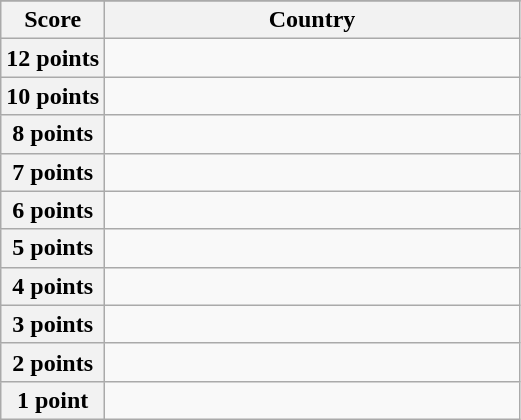<table class="wikitable">
<tr>
</tr>
<tr>
<th scope="col" width="20%">Score</th>
<th scope="col">Country</th>
</tr>
<tr>
<th scope="row">12 points</th>
<td></td>
</tr>
<tr>
<th scope="row">10 points</th>
<td></td>
</tr>
<tr>
<th scope="row">8 points</th>
<td></td>
</tr>
<tr>
<th scope="row">7 points</th>
<td></td>
</tr>
<tr>
<th scope="row">6 points</th>
<td></td>
</tr>
<tr>
<th scope="row">5 points</th>
<td></td>
</tr>
<tr>
<th scope="row">4 points</th>
<td></td>
</tr>
<tr>
<th scope="row">3 points</th>
<td></td>
</tr>
<tr>
<th scope="row">2 points</th>
<td></td>
</tr>
<tr>
<th scope="row">1 point</th>
<td></td>
</tr>
</table>
